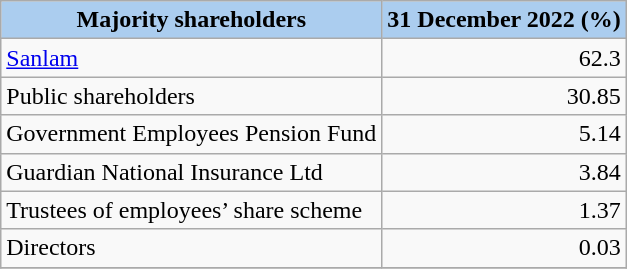<table class="wikitable">
<tr>
<th style="background:#ABCDEF">Majority shareholders</th>
<th style="background:#ABCDEF">31 December 2022 (%)</th>
</tr>
<tr>
<td><a href='#'>Sanlam</a></td>
<td style="text-align:right;">62.3</td>
</tr>
<tr>
<td>Public shareholders</td>
<td style="text-align:right;">30.85</td>
</tr>
<tr>
<td>Government Employees Pension Fund</td>
<td style="text-align:right;">5.14</td>
</tr>
<tr>
<td>Guardian National Insurance Ltd</td>
<td style="text-align:right;">3.84</td>
</tr>
<tr>
<td>Trustees of employees’ share scheme</td>
<td style="text-align:right;">1.37</td>
</tr>
<tr>
<td>Directors</td>
<td style="text-align:right;">0.03</td>
</tr>
<tr>
</tr>
</table>
